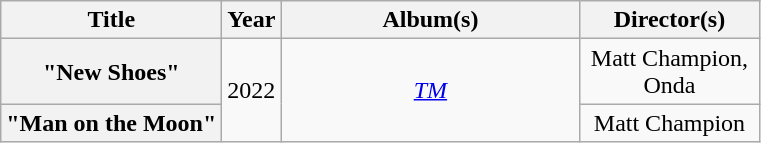<table class="wikitable plainrowheaders" style="text-align:center;">
<tr>
<th scope="col">Title</th>
<th scope="col" style="width:2em;">Year</th>
<th scope="col" style="width:12em;">Album(s)</th>
<th scope="col" style="width:7em;">Director(s)</th>
</tr>
<tr>
<th scope="row">"New Shoes"</th>
<td rowspan="2">2022</td>
<td rowspan="2"><em><a href='#'>TM</a></em></td>
<td>Matt Champion, Onda</td>
</tr>
<tr>
<th scope="row">"Man on the Moon"</th>
<td>Matt Champion</td>
</tr>
</table>
